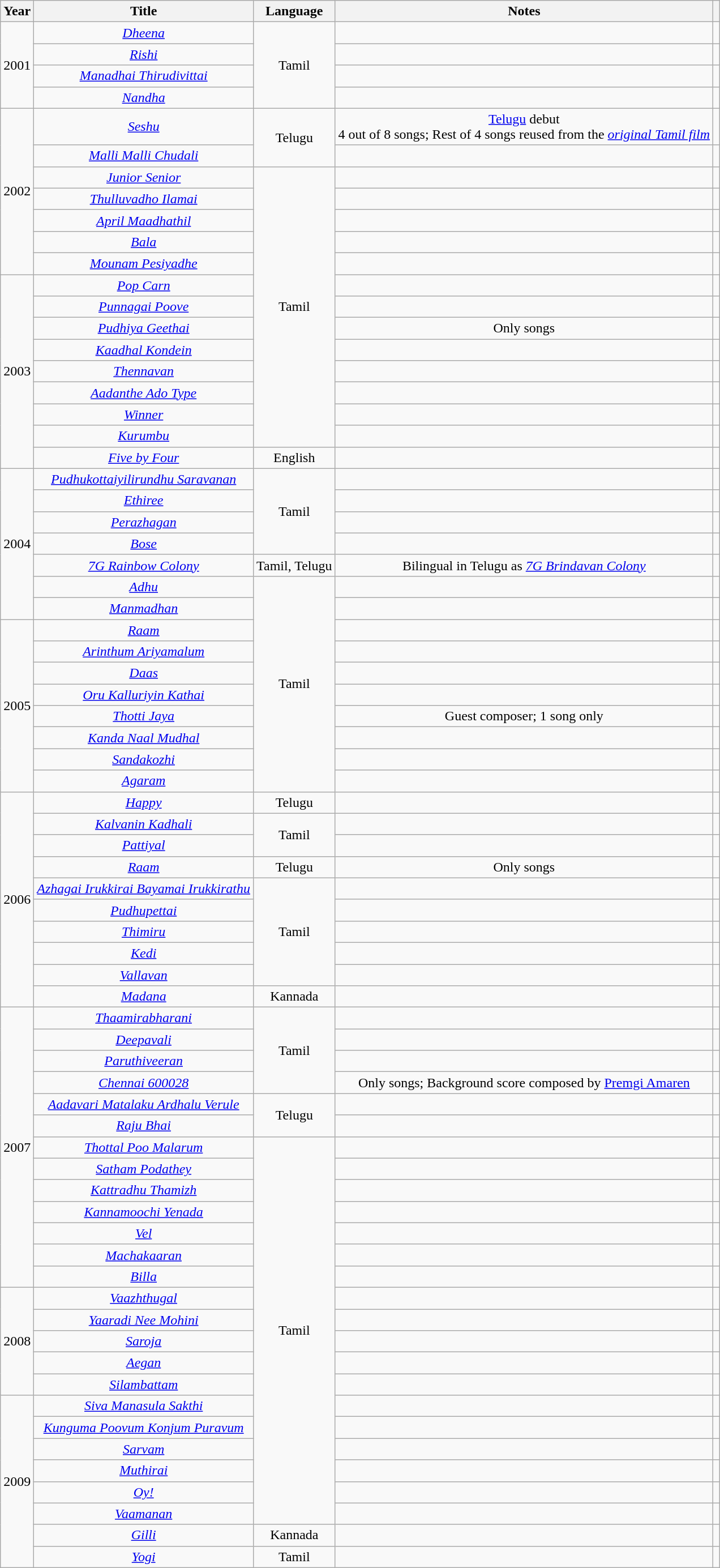<table class="wikitable" style="text-align:center;">
<tr>
<th>Year</th>
<th>Title</th>
<th>Language</th>
<th>Notes</th>
<th></th>
</tr>
<tr>
<td rowspan="4">2001</td>
<td><em><a href='#'>Dheena</a></em></td>
<td rowspan="4">Tamil</td>
<td></td>
<td></td>
</tr>
<tr>
<td><em><a href='#'>Rishi</a></em></td>
<td></td>
<td></td>
</tr>
<tr>
<td><em><a href='#'>Manadhai Thirudivittai</a></em></td>
<td></td>
<td></td>
</tr>
<tr>
<td><em><a href='#'>Nandha</a></em></td>
<td></td>
<td></td>
</tr>
<tr>
<td rowspan="7">2002</td>
<td><em><a href='#'>Seshu</a></em></td>
<td rowspan="2">Telugu</td>
<td><a href='#'>Telugu</a> debut <br>4 out of 8 songs; Rest of 4 songs reused from the <em><a href='#'>original Tamil film</a></em></td>
<td></td>
</tr>
<tr>
<td><em><a href='#'>Malli Malli Chudali</a></em></td>
<td></td>
<td></td>
</tr>
<tr>
<td><em><a href='#'>Junior Senior</a></em></td>
<td rowspan="13">Tamil</td>
<td></td>
<td></td>
</tr>
<tr>
<td><em><a href='#'>Thulluvadho Ilamai</a></em></td>
<td></td>
<td></td>
</tr>
<tr>
<td><em><a href='#'>April Maadhathil</a></em></td>
<td></td>
<td></td>
</tr>
<tr>
<td><em><a href='#'>Bala</a></em></td>
<td></td>
<td></td>
</tr>
<tr>
<td><em><a href='#'>Mounam Pesiyadhe</a></em></td>
<td></td>
<td></td>
</tr>
<tr>
<td rowspan="9">2003</td>
<td><em><a href='#'>Pop Carn</a></em></td>
<td></td>
<td></td>
</tr>
<tr>
<td><em><a href='#'>Punnagai Poove</a></em></td>
<td></td>
<td></td>
</tr>
<tr>
<td><em><a href='#'>Pudhiya Geethai</a></em></td>
<td>Only songs</td>
<td></td>
</tr>
<tr>
<td><em><a href='#'>Kaadhal Kondein</a></em></td>
<td></td>
<td></td>
</tr>
<tr>
<td><em><a href='#'>Thennavan</a></em></td>
<td></td>
<td></td>
</tr>
<tr>
<td><em><a href='#'>Aadanthe Ado Type</a></em></td>
<td></td>
<td></td>
</tr>
<tr>
<td><em><a href='#'>Winner</a></em></td>
<td></td>
<td></td>
</tr>
<tr>
<td><em><a href='#'>Kurumbu</a></em></td>
<td></td>
<td></td>
</tr>
<tr>
<td><em><a href='#'>Five by Four</a></em></td>
<td>English</td>
<td></td>
<td></td>
</tr>
<tr>
<td rowspan="7">2004</td>
<td><em><a href='#'>Pudhukottaiyilirundhu Saravanan</a></em></td>
<td rowspan="4">Tamil</td>
<td></td>
<td></td>
</tr>
<tr>
<td><em><a href='#'>Ethiree</a></em></td>
<td></td>
<td></td>
</tr>
<tr>
<td><em><a href='#'>Perazhagan</a></em></td>
<td></td>
<td></td>
</tr>
<tr>
<td><em><a href='#'>Bose</a></em></td>
<td></td>
<td></td>
</tr>
<tr>
<td><em><a href='#'>7G Rainbow Colony</a></em></td>
<td>Tamil, Telugu</td>
<td>Bilingual in Telugu as <em><a href='#'>7G Brindavan Colony</a></em></td>
<td></td>
</tr>
<tr>
<td><em><a href='#'>Adhu</a></em></td>
<td rowspan="10">Tamil</td>
<td></td>
<td></td>
</tr>
<tr>
<td><em><a href='#'>Manmadhan</a></em></td>
<td></td>
<td></td>
</tr>
<tr>
<td rowspan="8">2005</td>
<td><em><a href='#'>Raam</a></em></td>
<td></td>
<td></td>
</tr>
<tr>
<td><em><a href='#'>Arinthum Ariyamalum</a></em></td>
<td></td>
<td></td>
</tr>
<tr>
<td><em><a href='#'>Daas</a></em></td>
<td></td>
<td></td>
</tr>
<tr>
<td><em><a href='#'>Oru Kalluriyin Kathai</a></em></td>
<td></td>
<td></td>
</tr>
<tr>
<td><em><a href='#'>Thotti Jaya</a></em></td>
<td>Guest composer; 1 song only</td>
<td></td>
</tr>
<tr>
<td><em><a href='#'>Kanda Naal Mudhal</a></em></td>
<td></td>
<td></td>
</tr>
<tr>
<td><em><a href='#'>Sandakozhi</a></em></td>
<td></td>
<td></td>
</tr>
<tr>
<td><em><a href='#'>Agaram</a></em></td>
<td></td>
<td></td>
</tr>
<tr>
<td rowspan="10">2006</td>
<td><em><a href='#'>Happy</a></em></td>
<td>Telugu</td>
<td></td>
<td></td>
</tr>
<tr>
<td><em><a href='#'>Kalvanin Kadhali</a></em></td>
<td rowspan="2">Tamil</td>
<td></td>
<td></td>
</tr>
<tr>
<td><em><a href='#'>Pattiyal</a></em></td>
<td></td>
<td></td>
</tr>
<tr>
<td><em><a href='#'>Raam</a></em></td>
<td>Telugu</td>
<td>Only songs</td>
<td></td>
</tr>
<tr>
<td><em><a href='#'>Azhagai Irukkirai Bayamai Irukkirathu</a></em></td>
<td rowspan="5">Tamil</td>
<td></td>
<td></td>
</tr>
<tr>
<td><em><a href='#'>Pudhupettai</a></em></td>
<td></td>
<td></td>
</tr>
<tr>
<td><em><a href='#'>Thimiru</a></em></td>
<td></td>
<td style="text-align:center;"></td>
</tr>
<tr>
<td><em><a href='#'>Kedi</a></em></td>
<td></td>
<td></td>
</tr>
<tr>
<td><em><a href='#'>Vallavan</a></em></td>
<td></td>
<td></td>
</tr>
<tr>
<td><em><a href='#'>Madana</a></em></td>
<td>Kannada</td>
<td></td>
<td></td>
</tr>
<tr>
<td rowspan="13">2007</td>
<td><em><a href='#'>Thaamirabharani</a></em></td>
<td rowspan="4">Tamil</td>
<td></td>
<td></td>
</tr>
<tr>
<td><em><a href='#'>Deepavali</a></em></td>
<td></td>
<td></td>
</tr>
<tr>
<td><em><a href='#'>Paruthiveeran</a></em></td>
<td></td>
<td></td>
</tr>
<tr>
<td><em><a href='#'>Chennai 600028</a></em></td>
<td>Only songs; Background score composed by <a href='#'>Premgi Amaren</a></td>
<td></td>
</tr>
<tr>
<td><em><a href='#'>Aadavari Matalaku Ardhalu Verule</a></em></td>
<td rowspan="2">Telugu</td>
<td></td>
<td style="text-align:center;"></td>
</tr>
<tr>
<td><em><a href='#'>Raju Bhai</a></em></td>
<td></td>
<td></td>
</tr>
<tr>
<td><em><a href='#'>Thottal Poo Malarum</a></em></td>
<td rowspan="18">Tamil</td>
<td></td>
<td></td>
</tr>
<tr>
<td><em><a href='#'>Satham Podathey</a></em></td>
<td></td>
<td></td>
</tr>
<tr>
<td><em><a href='#'>Kattradhu Thamizh</a></em></td>
<td></td>
<td></td>
</tr>
<tr>
<td><em><a href='#'>Kannamoochi Yenada</a></em></td>
<td></td>
<td></td>
</tr>
<tr>
<td><em><a href='#'>Vel</a></em></td>
<td></td>
<td></td>
</tr>
<tr>
<td><em><a href='#'>Machakaaran</a></em></td>
<td></td>
<td></td>
</tr>
<tr>
<td><em><a href='#'>Billa</a></em></td>
<td></td>
<td></td>
</tr>
<tr>
<td rowspan="5">2008</td>
<td><em><a href='#'>Vaazhthugal</a></em></td>
<td></td>
<td></td>
</tr>
<tr>
<td><em><a href='#'>Yaaradi Nee Mohini</a></em></td>
<td></td>
<td></td>
</tr>
<tr>
<td><em><a href='#'>Saroja</a></em></td>
<td></td>
<td></td>
</tr>
<tr>
<td><em><a href='#'>Aegan</a></em></td>
<td></td>
<td></td>
</tr>
<tr>
<td><em><a href='#'>Silambattam</a></em></td>
<td></td>
<td></td>
</tr>
<tr>
<td rowspan="10">2009</td>
<td><em><a href='#'>Siva Manasula Sakthi</a></em></td>
<td></td>
<td></td>
</tr>
<tr>
<td><em><a href='#'>Kunguma Poovum Konjum Puravum</a></em></td>
<td></td>
<td></td>
</tr>
<tr>
<td><em><a href='#'>Sarvam</a></em></td>
<td></td>
<td></td>
</tr>
<tr>
<td><em><a href='#'>Muthirai</a></em></td>
<td></td>
<td></td>
</tr>
<tr>
<td><em><a href='#'>Oy!</a></em></td>
<td></td>
<td></td>
</tr>
<tr>
<td><em><a href='#'>Vaamanan</a></em></td>
<td></td>
<td></td>
</tr>
<tr>
<td><em><a href='#'>Gilli</a></em></td>
<td>Kannada</td>
<td></td>
<td></td>
</tr>
<tr>
<td><em><a href='#'>Yogi</a></em></td>
<td rowspan="3">Tamil</td>
<td></td>
<td></td>
</tr>
</table>
